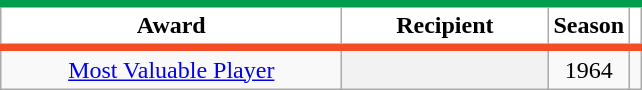<table class="wikitable sortable plainrowheaders" style="text-align:center">
<tr>
<th scope="col" style="background-color:#ffffff; border-top:#009B4D 5px solid; border-bottom:#F44D25 5px solid; color:#000000" width="220px">Award</th>
<th scope="col" style="background-color:#ffffff; border-top:#009B4D 5px solid; border-bottom:#F44D25 5px solid; color:#000000" width="130px">Recipient</th>
<th scope="col" style="background-color:#ffffff; border-top:#009B4D 5px solid; border-bottom:#F44D25 5px solid; color:#000000">Season</th>
<th class="unsortable" scope="col" style="background-color:#ffffff; border-top:#009B4D 5px solid; border-bottom:#F44D25 5px solid; color:#000000"></th>
</tr>
<tr>
<td><a href='#'>Most Valuable Player</a></td>
<th scope="row" style="text-align:center"></th>
<td>1964</td>
<td></td>
</tr>
</table>
